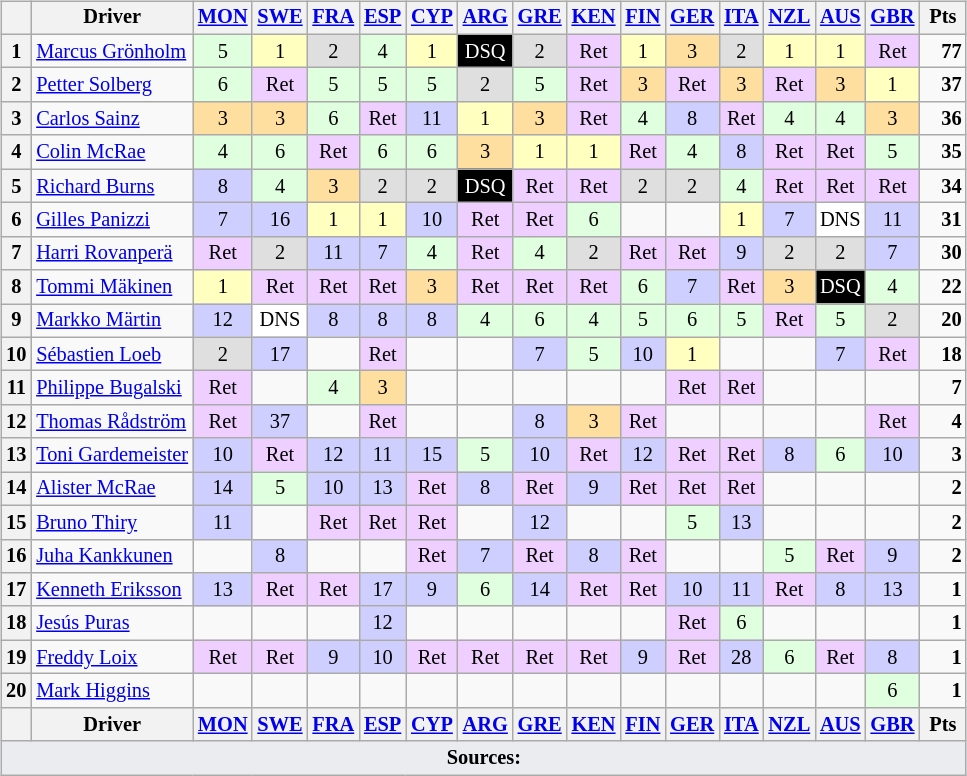<table>
<tr>
<td><br><table class="wikitable" style="font-size: 85%; text-align: center;">
<tr valign="top">
<th valign="middle"></th>
<th valign="middle">Driver</th>
<th><a href='#'>MON</a><br></th>
<th><a href='#'>SWE</a><br></th>
<th><a href='#'>FRA</a><br></th>
<th><a href='#'>ESP</a><br></th>
<th><a href='#'>CYP</a><br></th>
<th><a href='#'>ARG</a><br></th>
<th><a href='#'>GRE</a><br></th>
<th><a href='#'>KEN</a><br></th>
<th><a href='#'>FIN</a><br></th>
<th><a href='#'>GER</a><br></th>
<th><a href='#'>ITA</a><br></th>
<th><a href='#'>NZL</a><br></th>
<th><a href='#'>AUS</a><br></th>
<th><a href='#'>GBR</a><br></th>
<th valign="middle"> Pts </th>
</tr>
<tr>
<th>1</th>
<td align=left> <a href='#'>Marcus Grönholm</a></td>
<td style="background:#dfffdf;">5</td>
<td style="background:#ffffbf;">1</td>
<td style="background:#dfdfdf;">2</td>
<td style="background:#dfffdf;">4</td>
<td style="background:#ffffbf;">1</td>
<td style="background:#000000; color:white">DSQ</td>
<td style="background:#dfdfdf;">2</td>
<td style="background:#efcfff;">Ret</td>
<td style="background:#ffffbf;">1</td>
<td style="background:#ffdf9f;">3</td>
<td style="background:#dfdfdf;">2</td>
<td style="background:#ffffbf;">1</td>
<td style="background:#ffffbf;">1</td>
<td style="background:#efcfff;">Ret</td>
<td align="right"><strong>77</strong></td>
</tr>
<tr>
<th>2</th>
<td align=left> <a href='#'>Petter Solberg</a></td>
<td style="background:#dfffdf;">6</td>
<td style="background:#efcfff;">Ret</td>
<td style="background:#dfffdf;">5</td>
<td style="background:#dfffdf;">5</td>
<td style="background:#dfffdf;">5</td>
<td style="background:#dfdfdf;">2</td>
<td style="background:#dfffdf;">5</td>
<td style="background:#efcfff;">Ret</td>
<td style="background:#ffdf9f;">3</td>
<td style="background:#efcfff;">Ret</td>
<td style="background:#ffdf9f;">3</td>
<td style="background:#efcfff;">Ret</td>
<td style="background:#ffdf9f;">3</td>
<td style="background:#ffffbf;">1</td>
<td align="right"><strong>37</strong></td>
</tr>
<tr>
<th>3</th>
<td align=left> <a href='#'>Carlos Sainz</a></td>
<td style="background:#ffdf9f;">3</td>
<td style="background:#ffdf9f;">3</td>
<td style="background:#dfffdf;">6</td>
<td style="background:#efcfff;">Ret</td>
<td style="background:#cfcfff;">11</td>
<td style="background:#ffffbf;">1</td>
<td style="background:#ffdf9f;">3</td>
<td style="background:#efcfff;">Ret</td>
<td style="background:#dfffdf;">4</td>
<td style="background:#cfcfff;">8</td>
<td style="background:#efcfff;">Ret</td>
<td style="background:#dfffdf;">4</td>
<td style="background:#dfffdf;">4</td>
<td style="background:#ffdf9f;">3</td>
<td align="right"><strong>36</strong></td>
</tr>
<tr>
<th>4</th>
<td align=left> <a href='#'>Colin McRae</a></td>
<td style="background:#dfffdf;">4</td>
<td style="background:#dfffdf;">6</td>
<td style="background:#efcfff;">Ret</td>
<td style="background:#dfffdf;">6</td>
<td style="background:#dfffdf;">6</td>
<td style="background:#ffdf9f;">3</td>
<td style="background:#ffffbf;">1</td>
<td style="background:#ffffbf;">1</td>
<td style="background:#efcfff;">Ret</td>
<td style="background:#dfffdf;">4</td>
<td style="background:#cfcfff;">8</td>
<td style="background:#efcfff;">Ret</td>
<td style="background:#efcfff;">Ret</td>
<td style="background:#dfffdf;">5</td>
<td align="right"><strong>35</strong></td>
</tr>
<tr>
<th>5</th>
<td align=left> <a href='#'>Richard Burns</a></td>
<td style="background:#cfcfff;">8</td>
<td style="background:#dfffdf;">4</td>
<td style="background:#ffdf9f;">3</td>
<td style="background:#dfdfdf;">2</td>
<td style="background:#dfdfdf;">2</td>
<td style="background:#000000; color:white">DSQ</td>
<td style="background:#efcfff;">Ret</td>
<td style="background:#efcfff;">Ret</td>
<td style="background:#dfdfdf;">2</td>
<td style="background:#dfdfdf;">2</td>
<td style="background:#dfffdf;">4</td>
<td style="background:#efcfff;">Ret</td>
<td style="background:#efcfff;">Ret</td>
<td style="background:#efcfff;">Ret</td>
<td align="right"><strong>34</strong></td>
</tr>
<tr>
<th>6</th>
<td align=left> <a href='#'>Gilles Panizzi</a></td>
<td style="background:#cfcfff;">7</td>
<td style="background:#cfcfff;">16</td>
<td style="background:#ffffbf;">1</td>
<td style="background:#ffffbf;">1</td>
<td style="background:#cfcfff;">10</td>
<td style="background:#efcfff;">Ret</td>
<td style="background:#efcfff;">Ret</td>
<td style="background:#dfffdf;">6</td>
<td></td>
<td></td>
<td style="background:#ffffbf;">1</td>
<td style="background:#cfcfff;">7</td>
<td style="background:#ffffff;">DNS</td>
<td style="background:#cfcfff;">11</td>
<td align="right"><strong>31</strong></td>
</tr>
<tr>
<th>7</th>
<td align=left> <a href='#'>Harri Rovanperä</a></td>
<td style="background:#efcfff;">Ret</td>
<td style="background:#dfdfdf;">2</td>
<td style="background:#cfcfff;">11</td>
<td style="background:#cfcfff;">7</td>
<td style="background:#dfffdf;">4</td>
<td style="background:#efcfff;">Ret</td>
<td style="background:#dfffdf;">4</td>
<td style="background:#dfdfdf;">2</td>
<td style="background:#efcfff;">Ret</td>
<td style="background:#efcfff;">Ret</td>
<td style="background:#cfcfff;">9</td>
<td style="background:#dfdfdf;">2</td>
<td style="background:#dfdfdf;">2</td>
<td style="background:#cfcfff;">7</td>
<td align="right"><strong>30</strong></td>
</tr>
<tr>
<th>8</th>
<td align=left> <a href='#'>Tommi Mäkinen</a></td>
<td style="background:#ffffbf;">1</td>
<td style="background:#efcfff;">Ret</td>
<td style="background:#efcfff;">Ret</td>
<td style="background:#efcfff;">Ret</td>
<td style="background:#ffdf9f;">3</td>
<td style="background:#efcfff;">Ret</td>
<td style="background:#efcfff;">Ret</td>
<td style="background:#efcfff;">Ret</td>
<td style="background:#dfffdf;">6</td>
<td style="background:#cfcfff;">7</td>
<td style="background:#efcfff;">Ret</td>
<td style="background:#ffdf9f;">3</td>
<td style="background:#000000; color:white">DSQ</td>
<td style="background:#dfffdf;">4</td>
<td align="right"><strong>22</strong></td>
</tr>
<tr>
<th>9</th>
<td align=left> <a href='#'>Markko Märtin</a></td>
<td style="background:#cfcfff;">12</td>
<td style="background:#ffffff;">DNS</td>
<td style="background:#cfcfff;">8</td>
<td style="background:#cfcfff;">8</td>
<td style="background:#cfcfff;">8</td>
<td style="background:#dfffdf;">4</td>
<td style="background:#dfffdf;">6</td>
<td style="background:#dfffdf;">4</td>
<td style="background:#dfffdf;">5</td>
<td style="background:#dfffdf;">6</td>
<td style="background:#dfffdf;">5</td>
<td style="background:#efcfff;">Ret</td>
<td style="background:#dfffdf;">5</td>
<td style="background:#dfdfdf;">2</td>
<td align="right"><strong>20</strong></td>
</tr>
<tr>
<th>10</th>
<td align=left> <a href='#'>Sébastien Loeb</a></td>
<td style="background:#dfdfdf;">2</td>
<td style="background:#cfcfff;">17</td>
<td></td>
<td style="background:#efcfff;">Ret</td>
<td></td>
<td></td>
<td style="background:#cfcfff;">7</td>
<td style="background:#dfffdf;">5</td>
<td style="background:#cfcfff;">10</td>
<td style="background:#ffffbf;">1</td>
<td></td>
<td></td>
<td style="background:#cfcfff;">7</td>
<td style="background:#efcfff;">Ret</td>
<td align="right"><strong>18</strong></td>
</tr>
<tr>
<th>11</th>
<td align=left> <a href='#'>Philippe Bugalski</a></td>
<td style="background:#efcfff;">Ret</td>
<td></td>
<td style="background:#dfffdf;">4</td>
<td style="background:#ffdf9f;">3</td>
<td></td>
<td></td>
<td></td>
<td></td>
<td></td>
<td style="background:#efcfff;">Ret</td>
<td style="background:#efcfff;">Ret</td>
<td></td>
<td></td>
<td></td>
<td align="right"><strong>7</strong></td>
</tr>
<tr>
<th>12</th>
<td align=left nowrap> <a href='#'>Thomas Rådström</a></td>
<td style="background:#efcfff;">Ret</td>
<td style="background:#cfcfff;">37</td>
<td></td>
<td style="background:#efcfff;">Ret</td>
<td></td>
<td></td>
<td style="background:#cfcfff;">8</td>
<td style="background:#ffdf9f;">3</td>
<td style="background:#efcfff;">Ret</td>
<td></td>
<td></td>
<td></td>
<td></td>
<td style="background:#efcfff;">Ret</td>
<td align="right"><strong>4</strong></td>
</tr>
<tr>
<th>13</th>
<td align=left nowrap> <a href='#'>Toni Gardemeister</a></td>
<td style="background:#cfcfff;">10</td>
<td style="background:#efcfff;">Ret</td>
<td style="background:#cfcfff;">12</td>
<td style="background:#cfcfff;">11</td>
<td style="background:#cfcfff;">15</td>
<td style="background:#dfffdf;">5</td>
<td style="background:#cfcfff;">10</td>
<td style="background:#efcfff;">Ret</td>
<td style="background:#cfcfff;">12</td>
<td style="background:#efcfff;">Ret</td>
<td style="background:#efcfff;">Ret</td>
<td style="background:#cfcfff;">8</td>
<td style="background:#dfffdf;">6</td>
<td style="background:#cfcfff;">10</td>
<td align="right"><strong>3</strong></td>
</tr>
<tr>
<th>14</th>
<td align=left> <a href='#'>Alister McRae</a></td>
<td style="background:#cfcfff;">14</td>
<td style="background:#dfffdf;">5</td>
<td style="background:#cfcfff;">10</td>
<td style="background:#cfcfff;">13</td>
<td style="background:#efcfff;">Ret</td>
<td style="background:#cfcfff;">8</td>
<td style="background:#efcfff;">Ret</td>
<td style="background:#cfcfff;">9</td>
<td style="background:#efcfff;">Ret</td>
<td style="background:#efcfff;">Ret</td>
<td style="background:#efcfff;">Ret</td>
<td></td>
<td></td>
<td></td>
<td align="right"><strong>2</strong></td>
</tr>
<tr>
<th>15</th>
<td align=left> <a href='#'>Bruno Thiry</a></td>
<td style="background:#cfcfff;">11</td>
<td></td>
<td style="background:#efcfff;">Ret</td>
<td style="background:#efcfff;">Ret</td>
<td style="background:#efcfff;">Ret</td>
<td></td>
<td style="background:#cfcfff;">12</td>
<td></td>
<td></td>
<td style="background:#dfffdf;">5</td>
<td style="background:#cfcfff;">13</td>
<td></td>
<td></td>
<td></td>
<td align="right"><strong>2</strong></td>
</tr>
<tr>
<th>16</th>
<td align=left> <a href='#'>Juha Kankkunen</a></td>
<td></td>
<td style="background:#cfcfff;">8</td>
<td></td>
<td></td>
<td style="background:#efcfff;">Ret</td>
<td style="background:#cfcfff;">7</td>
<td style="background:#efcfff;">Ret</td>
<td style="background:#cfcfff;">8</td>
<td style="background:#efcfff;">Ret</td>
<td></td>
<td></td>
<td style="background:#dfffdf;">5</td>
<td style="background:#efcfff;">Ret</td>
<td style="background:#cfcfff;">9</td>
<td align="right"><strong>2</strong></td>
</tr>
<tr>
<th>17</th>
<td align=left> <a href='#'>Kenneth Eriksson</a></td>
<td style="background:#cfcfff;">13</td>
<td style="background:#efcfff;">Ret</td>
<td style="background:#efcfff;">Ret</td>
<td style="background:#cfcfff;">17</td>
<td style="background:#cfcfff;">9</td>
<td style="background:#dfffdf;">6</td>
<td style="background:#cfcfff;">14</td>
<td style="background:#efcfff;">Ret</td>
<td style="background:#efcfff;">Ret</td>
<td style="background:#cfcfff;">10</td>
<td style="background:#cfcfff;">11</td>
<td style="background:#efcfff;">Ret</td>
<td style="background:#cfcfff;">8</td>
<td style="background:#cfcfff;">13</td>
<td align="right"><strong>1</strong></td>
</tr>
<tr>
<th>18</th>
<td align=left> <a href='#'>Jesús Puras</a></td>
<td></td>
<td></td>
<td></td>
<td style="background:#cfcfff;">12</td>
<td></td>
<td></td>
<td></td>
<td></td>
<td></td>
<td style="background:#efcfff;">Ret</td>
<td style="background:#dfffdf;">6</td>
<td></td>
<td></td>
<td></td>
<td align="right"><strong>1</strong></td>
</tr>
<tr>
<th>19</th>
<td align=left> <a href='#'>Freddy Loix</a></td>
<td style="background:#efcfff;">Ret</td>
<td style="background:#efcfff;">Ret</td>
<td style="background:#cfcfff;">9</td>
<td style="background:#cfcfff;">10</td>
<td style="background:#efcfff;">Ret</td>
<td style="background:#efcfff;">Ret</td>
<td style="background:#efcfff;">Ret</td>
<td style="background:#efcfff;">Ret</td>
<td style="background:#cfcfff;">9</td>
<td style="background:#efcfff;">Ret</td>
<td style="background:#cfcfff;">28</td>
<td style="background:#dfffdf;">6</td>
<td style="background:#efcfff;">Ret</td>
<td style="background:#cfcfff;">8</td>
<td align="right"><strong>1</strong></td>
</tr>
<tr>
<th>20</th>
<td align=left> <a href='#'>Mark Higgins</a></td>
<td></td>
<td></td>
<td></td>
<td></td>
<td></td>
<td></td>
<td></td>
<td></td>
<td></td>
<td></td>
<td></td>
<td></td>
<td></td>
<td style="background:#dfffdf;">6</td>
<td align="right"><strong>1</strong></td>
</tr>
<tr valign="top">
<th valign="middle"></th>
<th valign="middle">Driver</th>
<th><a href='#'>MON</a><br></th>
<th><a href='#'>SWE</a><br></th>
<th><a href='#'>FRA</a><br></th>
<th><a href='#'>ESP</a><br></th>
<th><a href='#'>CYP</a><br></th>
<th><a href='#'>ARG</a><br></th>
<th><a href='#'>GRE</a><br></th>
<th><a href='#'>KEN</a><br></th>
<th><a href='#'>FIN</a><br></th>
<th><a href='#'>GER</a><br></th>
<th><a href='#'>ITA</a><br></th>
<th><a href='#'>NZL</a><br></th>
<th><a href='#'>AUS</a><br></th>
<th><a href='#'>GBR</a><br></th>
<th valign="middle"> Pts </th>
</tr>
<tr>
<td colspan="17" style="background-color:#EAECF0;text-align:center"><strong>Sources:</strong></td>
</tr>
</table>
</td>
<td valign="top"><br></td>
</tr>
</table>
